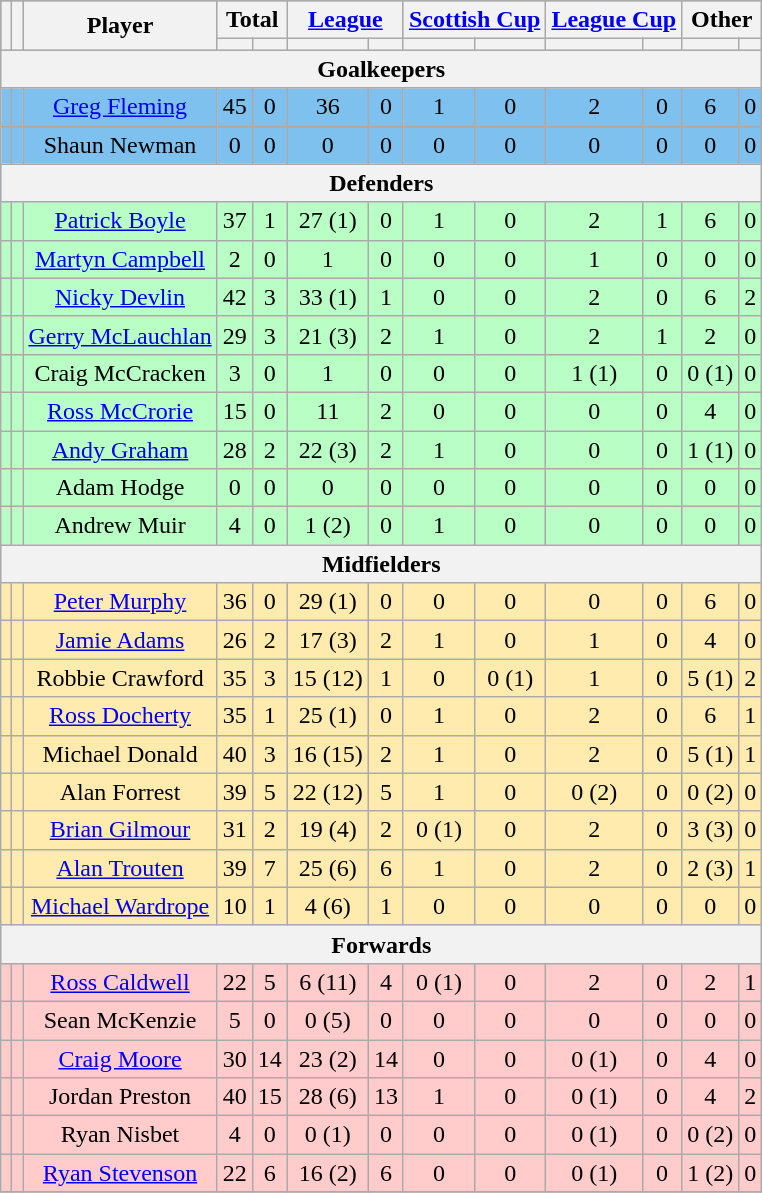<table class="wikitable" style="text-align: center">
<tr align="center" style="background:#9C9C9C">
<th rowspan="2"></th>
<th rowspan="2"></th>
<th rowspan="2">Player</th>
<th colspan="2">Total</th>
<th colspan="2"><a href='#'>League</a></th>
<th colspan="2"><a href='#'>Scottish Cup</a></th>
<th colspan="2"><a href='#'>League Cup</a></th>
<th colspan="2">Other</th>
</tr>
<tr style="background:#DCDCDC">
<th></th>
<th></th>
<th></th>
<th></th>
<th></th>
<th></th>
<th></th>
<th></th>
<th></th>
<th></th>
</tr>
<tr align="center" style="background:#DCDCDC">
<th colspan="15">Goalkeepers</th>
</tr>
<tr align="center" style="background:#7EC0EE">
<td></td>
<td></td>
<td><a href='#'>Greg Fleming</a></td>
<td>45 </td>
<td>0 </td>
<td>36 </td>
<td>0 </td>
<td>1 </td>
<td>0 </td>
<td>2 </td>
<td>0 </td>
<td>6 </td>
<td>0 </td>
</tr>
<tr align="center" style="background:#7EC0EE">
<td></td>
<td></td>
<td>Shaun Newman</td>
<td>0 </td>
<td>0 </td>
<td>0 </td>
<td>0 </td>
<td>0 </td>
<td>0 </td>
<td>0 </td>
<td>0 </td>
<td>0 </td>
<td>0 </td>
</tr>
<tr align="center" style="background:#7EC0EE">
<th colspan="15">Defenders</th>
</tr>
<tr align="center" style="background:#B9FFC5">
<td></td>
<td></td>
<td><a href='#'>Patrick Boyle</a></td>
<td>37 </td>
<td>1 </td>
<td>27 (1) </td>
<td>0 </td>
<td>1 </td>
<td>0 </td>
<td>2 </td>
<td>1 </td>
<td>6 </td>
<td>0 </td>
</tr>
<tr align="center" style="background:#B9FFC5">
<td></td>
<td></td>
<td><a href='#'>Martyn Campbell</a></td>
<td>2 </td>
<td>0 </td>
<td>1 </td>
<td>0 </td>
<td>0 </td>
<td>0 </td>
<td>1 </td>
<td>0 </td>
<td>0 </td>
<td>0 </td>
</tr>
<tr align="center" style="background:#B9FFC5">
<td></td>
<td></td>
<td><a href='#'>Nicky Devlin</a></td>
<td>42 </td>
<td>3 </td>
<td>33 (1) </td>
<td>1 </td>
<td>0 </td>
<td>0 </td>
<td>2 </td>
<td>0 </td>
<td>6 </td>
<td>2 </td>
</tr>
<tr align="center" style="background:#B9FFC5">
<td></td>
<td></td>
<td><a href='#'>Gerry McLauchlan</a></td>
<td>29 </td>
<td>3 </td>
<td>21 (3) </td>
<td>2 </td>
<td>1 </td>
<td>0 </td>
<td>2 </td>
<td>1 </td>
<td>2 </td>
<td>0 </td>
</tr>
<tr align="center" style="background:#B9FFC5">
<td></td>
<td></td>
<td>Craig McCracken</td>
<td>3 </td>
<td>0 </td>
<td>1 </td>
<td>0 </td>
<td>0 </td>
<td>0 </td>
<td>1 (1) </td>
<td>0 </td>
<td>0 (1) </td>
<td>0 </td>
</tr>
<tr align="center" style="background:#B9FFC5">
<td></td>
<td></td>
<td><a href='#'>Ross McCrorie</a></td>
<td>15 </td>
<td>0 </td>
<td>11 </td>
<td>2 </td>
<td>0 </td>
<td>0 </td>
<td>0 </td>
<td>0 </td>
<td>4 </td>
<td>0 </td>
</tr>
<tr align="center" style="background:#B9FFC5">
<td></td>
<td></td>
<td><a href='#'>Andy Graham</a></td>
<td>28 </td>
<td>2 </td>
<td>22 (3) </td>
<td>2 </td>
<td>1 </td>
<td>0 </td>
<td>0 </td>
<td>0 </td>
<td>1 (1) </td>
<td>0 </td>
</tr>
<tr align="center" style="background:#B9FFC5">
<td></td>
<td></td>
<td>Adam Hodge</td>
<td>0 </td>
<td>0 </td>
<td>0 </td>
<td>0 </td>
<td>0 </td>
<td>0 </td>
<td>0 </td>
<td>0 </td>
<td>0 </td>
<td>0 </td>
</tr>
<tr align="center" style="background:#B9FFC5">
<td></td>
<td></td>
<td>Andrew Muir</td>
<td>4 </td>
<td>0 </td>
<td>1 (2) </td>
<td>0 </td>
<td>1 </td>
<td>0 </td>
<td>0 </td>
<td>0 </td>
<td>0 </td>
<td>0 </td>
</tr>
<tr align="center" style="background:#DCDCDC">
<th colspan="15">Midfielders</th>
</tr>
<tr align="center" style="background:#FFEBAD">
<td></td>
<td></td>
<td><a href='#'>Peter Murphy</a></td>
<td>36 </td>
<td>0 </td>
<td>29 (1) </td>
<td>0 </td>
<td>0 </td>
<td>0 </td>
<td>0 </td>
<td>0 </td>
<td>6 </td>
<td>0 </td>
</tr>
<tr align="center" style="background:#FFEBAD">
<td></td>
<td></td>
<td><a href='#'>Jamie Adams</a></td>
<td>26 </td>
<td>2 </td>
<td>17 (3) </td>
<td>2 </td>
<td>1 </td>
<td>0 </td>
<td>1 </td>
<td>0 </td>
<td>4 </td>
<td>0 </td>
</tr>
<tr align="center" style="background:#FFEBAD">
<td></td>
<td></td>
<td>Robbie Crawford</td>
<td>35 </td>
<td>3 </td>
<td>15 (12) </td>
<td>1 </td>
<td>0 </td>
<td>0 (1) </td>
<td>1 </td>
<td>0 </td>
<td>5 (1) </td>
<td>2 </td>
</tr>
<tr align="center" style="background:#FFEBAD">
<td></td>
<td></td>
<td><a href='#'>Ross Docherty</a></td>
<td>35 </td>
<td>1 </td>
<td>25 (1)</td>
<td>0 </td>
<td>1 </td>
<td>0 </td>
<td>2 </td>
<td>0 </td>
<td>6 </td>
<td>1 </td>
</tr>
<tr align="center" style="background:#FFEBAD">
<td></td>
<td></td>
<td>Michael Donald</td>
<td>40 </td>
<td>3 </td>
<td>16 (15) </td>
<td>2 </td>
<td>1 </td>
<td>0 </td>
<td>2 </td>
<td>0 </td>
<td>5 (1) </td>
<td>1 </td>
</tr>
<tr align="center" style="background:#FFEBAD">
<td></td>
<td></td>
<td>Alan Forrest</td>
<td>39 </td>
<td>5 </td>
<td>22 (12) </td>
<td>5 </td>
<td>1 </td>
<td>0 </td>
<td>0 (2) </td>
<td>0 </td>
<td>0 (2) </td>
<td>0 </td>
</tr>
<tr align="center" style="background:#FFEBAD">
<td></td>
<td></td>
<td><a href='#'>Brian Gilmour</a></td>
<td>31 </td>
<td>2 </td>
<td>19 (4) </td>
<td>2 </td>
<td>0 (1)</td>
<td>0 </td>
<td>2 </td>
<td>0 </td>
<td>3 (3) </td>
<td>0 </td>
</tr>
<tr align="center" style="background:#FFEBAD">
<td></td>
<td></td>
<td><a href='#'>Alan Trouten</a></td>
<td>39 </td>
<td>7 </td>
<td>25 (6) </td>
<td>6 </td>
<td>1 </td>
<td>0 </td>
<td>2 </td>
<td>0 </td>
<td>2 (3) </td>
<td>1 </td>
</tr>
<tr align="center" style="background:#FFEBAD">
<td></td>
<td></td>
<td><a href='#'>Michael Wardrope</a></td>
<td>10 </td>
<td>1 </td>
<td>4 (6) </td>
<td>1 </td>
<td>0 </td>
<td>0 </td>
<td>0 </td>
<td>0 </td>
<td>0 </td>
<td>0 </td>
</tr>
<tr align="left" style="background:#DCDCDC">
<th colspan="15">Forwards</th>
</tr>
<tr align="center" style="background:#FFCBCB">
<td></td>
<td></td>
<td><a href='#'>Ross Caldwell</a></td>
<td>22 </td>
<td>5 </td>
<td>6 (11) </td>
<td>4 </td>
<td>0 (1) </td>
<td>0 </td>
<td>2 </td>
<td>0 </td>
<td>2 </td>
<td>1 </td>
</tr>
<tr align="center" style="background:#FFCBCB">
<td></td>
<td></td>
<td>Sean McKenzie</td>
<td>5 </td>
<td>0 </td>
<td>0 (5) </td>
<td>0 </td>
<td>0 </td>
<td>0 </td>
<td>0 </td>
<td>0 </td>
<td>0 </td>
<td>0 </td>
</tr>
<tr align="center" style="background:#FFCBCB">
<td></td>
<td></td>
<td><a href='#'>Craig Moore</a></td>
<td>30 </td>
<td>14 </td>
<td>23 (2) </td>
<td>14 </td>
<td>0 </td>
<td>0 </td>
<td>0 (1) </td>
<td>0 </td>
<td>4 </td>
<td>0 </td>
</tr>
<tr align="center" style="background:#FFCBCB">
<td></td>
<td></td>
<td>Jordan Preston</td>
<td>40 </td>
<td>15 </td>
<td>28 (6) </td>
<td>13 </td>
<td>1 </td>
<td>0 </td>
<td>0 (1) </td>
<td>0 </td>
<td>4 </td>
<td>2 </td>
</tr>
<tr align="center" style="background:#FFCBCB">
<td></td>
<td></td>
<td>Ryan Nisbet</td>
<td>4 </td>
<td>0 </td>
<td>0 (1) </td>
<td>0 </td>
<td>0 </td>
<td>0 </td>
<td>0 (1) </td>
<td>0 </td>
<td>0 (2) </td>
<td>0 </td>
</tr>
<tr align="center" style="background:#FFCBCB">
<td></td>
<td></td>
<td><a href='#'>Ryan Stevenson</a></td>
<td>22 </td>
<td>6 </td>
<td>16 (2) </td>
<td>6 </td>
<td>0 </td>
<td>0 </td>
<td>0 (1) </td>
<td>0 </td>
<td>1 (2) </td>
<td>0 </td>
</tr>
<tr align="center" style="background:#FFCBCB">
</tr>
</table>
